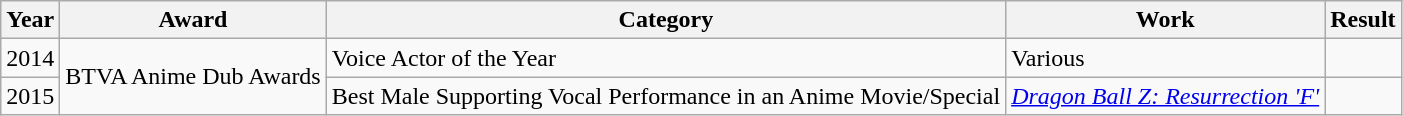<table class="wikitable sortable">
<tr>
<th>Year</th>
<th>Award</th>
<th>Category</th>
<th>Work</th>
<th>Result</th>
</tr>
<tr>
<td>2014</td>
<td rowspan="2">BTVA Anime Dub Awards</td>
<td>Voice Actor of the Year</td>
<td>Various</td>
<td></td>
</tr>
<tr>
<td>2015</td>
<td>Best Male Supporting Vocal Performance in an Anime Movie/Special</td>
<td><em><a href='#'>Dragon Ball Z: Resurrection 'F'</a></em></td>
<td></td>
</tr>
</table>
